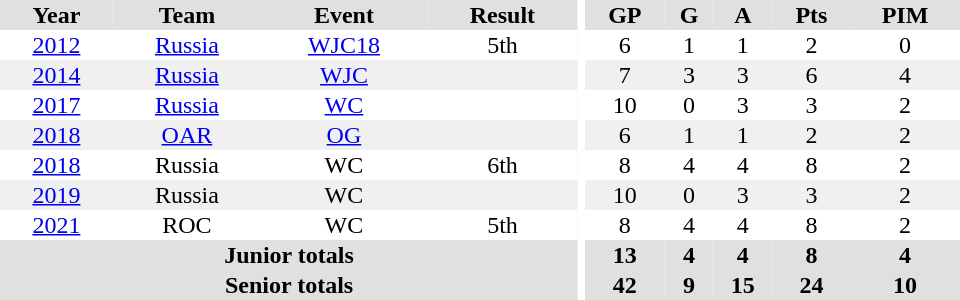<table border="0" cellpadding="1" cellspacing="0" ID="Table3" style="text-align:center; width:40em">
<tr ALIGN="center" bgcolor="#e0e0e0">
<th>Year</th>
<th>Team</th>
<th>Event</th>
<th>Result</th>
<th rowspan="99" bgcolor="#ffffff"></th>
<th>GP</th>
<th>G</th>
<th>A</th>
<th>Pts</th>
<th>PIM</th>
</tr>
<tr>
<td><a href='#'>2012</a></td>
<td><a href='#'>Russia</a></td>
<td><a href='#'>WJC18</a></td>
<td>5th</td>
<td>6</td>
<td>1</td>
<td>1</td>
<td>2</td>
<td>0</td>
</tr>
<tr bgcolor="#f0f0f0">
<td><a href='#'>2014</a></td>
<td><a href='#'>Russia</a></td>
<td><a href='#'>WJC</a></td>
<td></td>
<td>7</td>
<td>3</td>
<td>3</td>
<td>6</td>
<td>4</td>
</tr>
<tr>
<td><a href='#'>2017</a></td>
<td><a href='#'>Russia</a></td>
<td><a href='#'>WC</a></td>
<td></td>
<td>10</td>
<td>0</td>
<td>3</td>
<td>3</td>
<td>2</td>
</tr>
<tr bgcolor="#f0f0f0">
<td><a href='#'>2018</a></td>
<td><a href='#'>OAR</a></td>
<td><a href='#'>OG</a></td>
<td></td>
<td>6</td>
<td>1</td>
<td>1</td>
<td>2</td>
<td>2</td>
</tr>
<tr>
<td><a href='#'>2018</a></td>
<td>Russia</td>
<td>WC</td>
<td>6th</td>
<td>8</td>
<td>4</td>
<td>4</td>
<td>8</td>
<td>2</td>
</tr>
<tr bgcolor="#f0f0f0">
<td><a href='#'>2019</a></td>
<td>Russia</td>
<td>WC</td>
<td></td>
<td>10</td>
<td>0</td>
<td>3</td>
<td>3</td>
<td>2</td>
</tr>
<tr>
<td><a href='#'>2021</a></td>
<td>ROC</td>
<td>WC</td>
<td>5th</td>
<td>8</td>
<td>4</td>
<td>4</td>
<td>8</td>
<td>2</td>
</tr>
<tr bgcolor="#e0e0e0">
<th colspan="4">Junior totals</th>
<th>13</th>
<th>4</th>
<th>4</th>
<th>8</th>
<th>4</th>
</tr>
<tr bgcolor="#e0e0e0">
<th colspan="4">Senior totals</th>
<th>42</th>
<th>9</th>
<th>15</th>
<th>24</th>
<th>10</th>
</tr>
</table>
